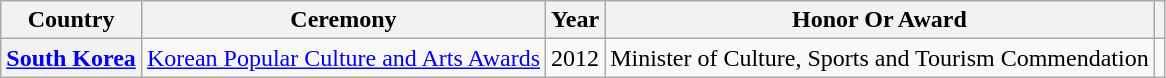<table class="wikitable plainrowheaders" style="margin-right: 0;">
<tr>
<th scope="col">Country</th>
<th scope="col">Ceremony</th>
<th scope="col">Year</th>
<th scope="col">Honor Or Award</th>
<th scope="col" class="unsortable"></th>
</tr>
<tr>
<th scope="row"><a href='#'>South Korea</a></th>
<td><a href='#'>Korean Popular Culture and Arts Awards</a></td>
<td style="text-align:center">2012</td>
<td>Minister of Culture, Sports and Tourism Commendation</td>
<td style="text-align:center"></td>
</tr>
</table>
